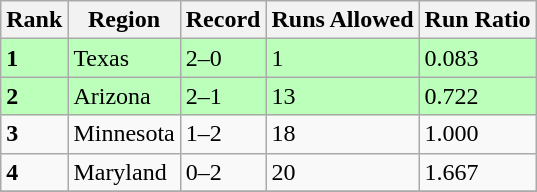<table class="wikitable">
<tr>
<th>Rank</th>
<th>Region</th>
<th>Record</th>
<th>Runs Allowed</th>
<th>Run Ratio</th>
</tr>
<tr bgcolor=#bbffbb>
<td><strong>1</strong></td>
<td> Texas</td>
<td>2–0</td>
<td>1</td>
<td>0.083</td>
</tr>
<tr bgcolor=#bbffbb>
<td><strong>2</strong></td>
<td> Arizona</td>
<td>2–1</td>
<td>13</td>
<td>0.722</td>
</tr>
<tr>
<td><strong>3</strong></td>
<td> Minnesota</td>
<td>1–2</td>
<td>18</td>
<td>1.000</td>
</tr>
<tr>
<td><strong>4</strong></td>
<td> Maryland</td>
<td>0–2</td>
<td>20</td>
<td>1.667</td>
</tr>
<tr>
</tr>
</table>
